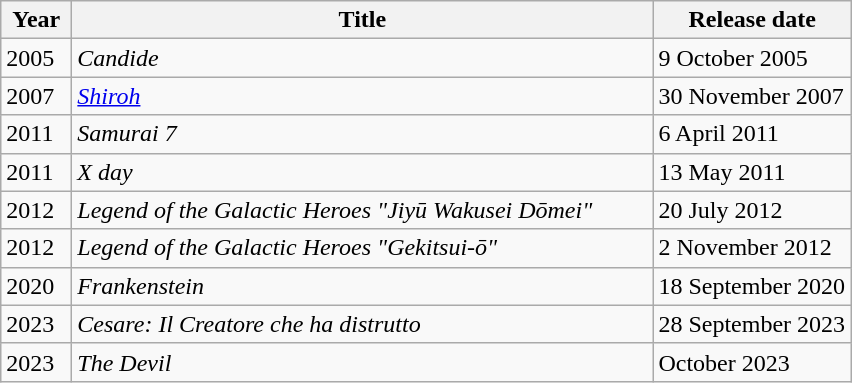<table class="wikitable">
<tr>
<th width="40">Year</th>
<th width="380">Title</th>
<th width="125">Release date</th>
</tr>
<tr>
<td>2005</td>
<td><em>Candide</em></td>
<td>9 October 2005</td>
</tr>
<tr>
<td>2007</td>
<td><em><a href='#'>Shiroh</a></em></td>
<td>30 November 2007</td>
</tr>
<tr>
<td>2011</td>
<td><em>Samurai 7</em></td>
<td>6 April 2011</td>
</tr>
<tr>
<td>2011</td>
<td><em>X day</em></td>
<td>13 May 2011</td>
</tr>
<tr>
<td>2012</td>
<td><em>Legend of the Galactic Heroes "Jiyū Wakusei Dōmei"</em></td>
<td>20 July 2012</td>
</tr>
<tr>
<td>2012</td>
<td><em>Legend of the Galactic Heroes "Gekitsui-ō"</em></td>
<td>2 November 2012</td>
</tr>
<tr>
<td>2020</td>
<td><em>Frankenstein</em></td>
<td>18 September 2020</td>
</tr>
<tr>
<td>2023</td>
<td><em>Cesare: Il Creatore che ha distrutto</em></td>
<td>28 September 2023</td>
</tr>
<tr>
<td>2023</td>
<td><em>The Devil</em></td>
<td>October 2023</td>
</tr>
</table>
